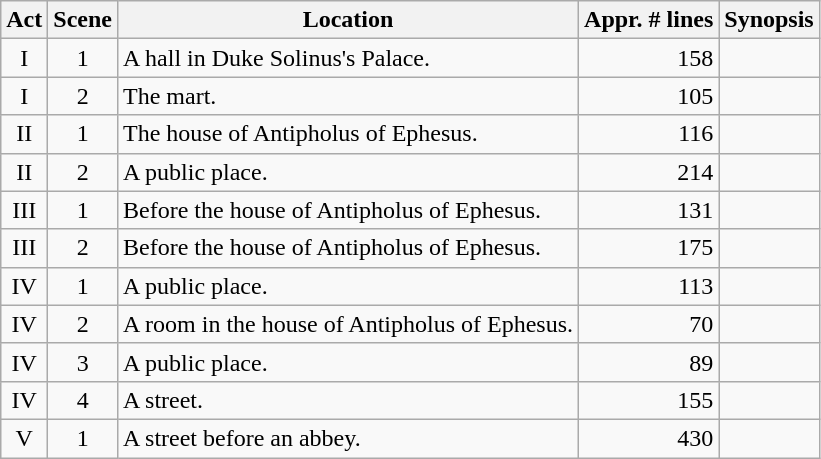<table class="wikitable">
<tr>
<th>Act</th>
<th data-sort-type="number">Scene</th>
<th>Location</th>
<th data-sort-type="number">Appr. # lines</th>
<th>Synopsis</th>
</tr>
<tr>
<td style="text-align:center;">I</td>
<td style="text-align:center;">1</td>
<td>A hall in Duke Solinus's Palace.</td>
<td style="text-align:right;">158</td>
<td></td>
</tr>
<tr>
<td style="text-align:center;">I</td>
<td style="text-align:center;">2</td>
<td>The mart.</td>
<td style="text-align:right;">105</td>
<td></td>
</tr>
<tr>
<td style="text-align:center;">II</td>
<td style="text-align:center;">1</td>
<td>The house of Antipholus of Ephesus.</td>
<td style="text-align:right;">116</td>
<td></td>
</tr>
<tr>
<td style="text-align:center;">II</td>
<td style="text-align:center;">2</td>
<td>A public place.</td>
<td style="text-align:right;">214</td>
<td></td>
</tr>
<tr>
<td style="text-align:center;">III</td>
<td style="text-align:center;">1</td>
<td>Before the house of Antipholus of Ephesus.</td>
<td style="text-align:right;">131</td>
<td></td>
</tr>
<tr>
<td style="text-align:center;">III</td>
<td style="text-align:center;">2</td>
<td>Before the house of Antipholus of Ephesus.</td>
<td style="text-align:right;">175</td>
<td></td>
</tr>
<tr>
<td style="text-align:center;">IV</td>
<td style="text-align:center;">1</td>
<td>A public place.</td>
<td style="text-align:right;">113</td>
<td></td>
</tr>
<tr>
<td style="text-align:center;">IV</td>
<td style="text-align:center;">2</td>
<td>A room in the house of Antipholus of Ephesus.</td>
<td style="text-align:right;">70</td>
<td></td>
</tr>
<tr>
<td style="text-align:center;">IV</td>
<td style="text-align:center;">3</td>
<td>A public place.</td>
<td style="text-align:right;">89</td>
<td></td>
</tr>
<tr>
<td style="text-align:center;">IV</td>
<td style="text-align:center;">4</td>
<td>A street.</td>
<td style="text-align:right;">155</td>
<td></td>
</tr>
<tr>
<td style="text-align:center;">V</td>
<td style="text-align:center;">1</td>
<td>A street before an abbey.</td>
<td style="text-align:right;">430</td>
<td></td>
</tr>
</table>
